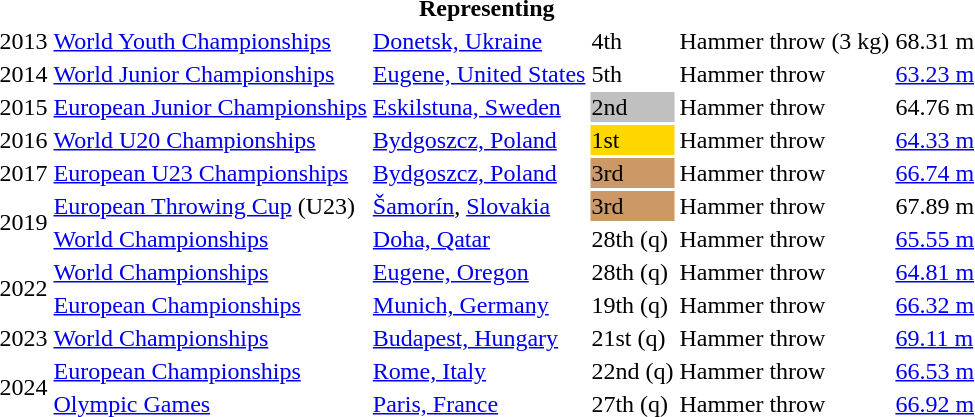<table>
<tr>
<th colspan="6">Representing </th>
</tr>
<tr>
<td>2013</td>
<td><a href='#'>World Youth Championships</a></td>
<td><a href='#'>Donetsk, Ukraine</a></td>
<td>4th</td>
<td>Hammer throw (3 kg)</td>
<td>68.31 m</td>
</tr>
<tr>
<td>2014</td>
<td><a href='#'>World Junior Championships</a></td>
<td><a href='#'>Eugene, United States</a></td>
<td>5th</td>
<td>Hammer throw</td>
<td><a href='#'>63.23 m</a></td>
</tr>
<tr>
<td>2015</td>
<td><a href='#'>European Junior Championships</a></td>
<td><a href='#'>Eskilstuna, Sweden</a></td>
<td bgcolor=silver>2nd</td>
<td>Hammer throw</td>
<td>64.76 m</td>
</tr>
<tr>
<td>2016</td>
<td><a href='#'>World U20 Championships</a></td>
<td><a href='#'>Bydgoszcz, Poland</a></td>
<td bgcolor=gold>1st</td>
<td>Hammer throw</td>
<td><a href='#'>64.33 m</a></td>
</tr>
<tr>
<td>2017</td>
<td><a href='#'>European U23 Championships</a></td>
<td><a href='#'>Bydgoszcz, Poland</a></td>
<td bgcolor=cc9966>3rd</td>
<td>Hammer throw</td>
<td><a href='#'>66.74 m</a></td>
</tr>
<tr>
<td rowspan=2>2019</td>
<td><a href='#'>European Throwing Cup</a> (U23)</td>
<td><a href='#'>Šamorín</a>, <a href='#'>Slovakia</a></td>
<td bgcolor=cc9966>3rd</td>
<td>Hammer throw</td>
<td>67.89 m</td>
</tr>
<tr>
<td><a href='#'>World Championships</a></td>
<td><a href='#'>Doha, Qatar</a></td>
<td>28th (q)</td>
<td>Hammer throw</td>
<td><a href='#'>65.55 m</a></td>
</tr>
<tr>
<td rowspan=2>2022</td>
<td><a href='#'>World Championships</a></td>
<td><a href='#'>Eugene, Oregon</a></td>
<td>28th (q)</td>
<td>Hammer throw</td>
<td><a href='#'>64.81 m</a></td>
</tr>
<tr>
<td><a href='#'>European Championships</a></td>
<td><a href='#'>Munich, Germany</a></td>
<td>19th (q)</td>
<td>Hammer throw</td>
<td><a href='#'>66.32 m</a></td>
</tr>
<tr>
<td>2023</td>
<td><a href='#'>World Championships</a></td>
<td><a href='#'>Budapest, Hungary</a></td>
<td>21st (q)</td>
<td>Hammer throw</td>
<td><a href='#'>69.11 m</a></td>
</tr>
<tr>
<td rowspan=2>2024</td>
<td><a href='#'>European Championships</a></td>
<td><a href='#'>Rome, Italy</a></td>
<td>22nd (q)</td>
<td>Hammer throw</td>
<td><a href='#'>66.53 m</a></td>
</tr>
<tr>
<td><a href='#'>Olympic Games</a></td>
<td><a href='#'>Paris, France</a></td>
<td>27th (q)</td>
<td>Hammer throw</td>
<td><a href='#'>66.92 m</a></td>
</tr>
</table>
